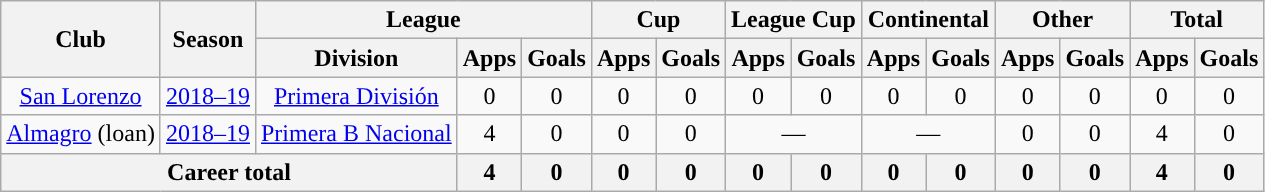<table class="wikitable" style="text-align:center">
<tr>
<th rowspan="2">Club</th>
<th rowspan="2">Season</th>
<th colspan="3">League</th>
<th colspan="2">Cup</th>
<th colspan="2">League Cup</th>
<th colspan="2">Continental</th>
<th colspan="2">Other</th>
<th colspan="2">Total</th>
</tr>
<tr>
<th>Division</th>
<th>Apps</th>
<th>Goals</th>
<th>Apps</th>
<th>Goals</th>
<th>Apps</th>
<th>Goals</th>
<th>Apps</th>
<th>Goals</th>
<th>Apps</th>
<th>Goals</th>
<th>Apps</th>
<th>Goals</th>
</tr>
<tr>
<td rowspan="1"><a href='#'>San Lorenzo</a></td>
<td><a href='#'>2018–19</a></td>
<td rowspan="1"><a href='#'>Primera División</a></td>
<td>0</td>
<td>0</td>
<td>0</td>
<td>0</td>
<td>0</td>
<td>0</td>
<td>0</td>
<td>0</td>
<td>0</td>
<td>0</td>
<td>0</td>
<td>0</td>
</tr>
<tr>
<td rowspan="1"><a href='#'>Almagro</a> (loan)</td>
<td><a href='#'>2018–19</a></td>
<td rowspan="1"><a href='#'>Primera B Nacional</a></td>
<td>4</td>
<td>0</td>
<td>0</td>
<td>0</td>
<td colspan="2">—</td>
<td colspan="2">—</td>
<td>0</td>
<td>0</td>
<td>4</td>
<td>0</td>
</tr>
<tr>
<th colspan="3">Career total</th>
<th>4</th>
<th>0</th>
<th>0</th>
<th>0</th>
<th>0</th>
<th>0</th>
<th>0</th>
<th>0</th>
<th>0</th>
<th>0</th>
<th>4</th>
<th>0</th>
</tr>
</table>
